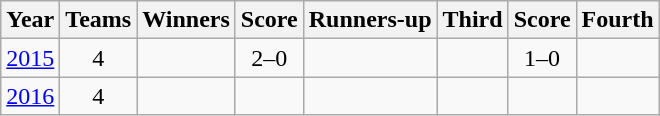<table class="wikitable">
<tr>
<th>Year</th>
<th>Teams</th>
<th>Winners</th>
<th>Score</th>
<th>Runners-up</th>
<th>Third</th>
<th>Score</th>
<th>Fourth</th>
</tr>
<tr align=center>
<td><a href='#'>2015</a></td>
<td>4</td>
<td></td>
<td>2–0</td>
<td></td>
<td></td>
<td>1–0</td>
<td></td>
</tr>
<tr align=center>
<td><a href='#'>2016</a></td>
<td>4</td>
<td></td>
<td></td>
<td></td>
<td></td>
<td></td>
<td></td>
</tr>
</table>
